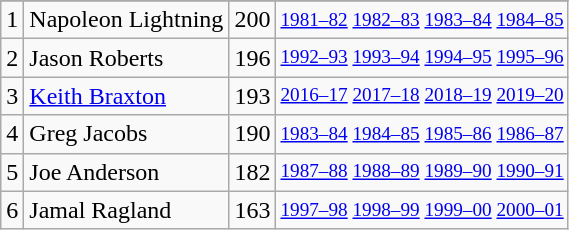<table class="wikitable">
<tr>
</tr>
<tr>
<td>1</td>
<td>Napoleon Lightning</td>
<td>200</td>
<td style="font-size:80%;"><a href='#'>1981–82</a> <a href='#'>1982–83</a> <a href='#'>1983–84</a> <a href='#'>1984–85</a></td>
</tr>
<tr>
<td>2</td>
<td>Jason Roberts</td>
<td>196</td>
<td style="font-size:80%;"><a href='#'>1992–93</a> <a href='#'>1993–94</a> <a href='#'>1994–95</a> <a href='#'>1995–96</a></td>
</tr>
<tr>
<td>3</td>
<td><a href='#'>Keith Braxton</a></td>
<td>193</td>
<td style="font-size:80%;"><a href='#'>2016–17</a> <a href='#'>2017–18</a> <a href='#'>2018–19</a> <a href='#'>2019–20</a></td>
</tr>
<tr>
<td>4</td>
<td>Greg Jacobs</td>
<td>190</td>
<td style="font-size:80%;"><a href='#'>1983–84</a> <a href='#'>1984–85</a> <a href='#'>1985–86</a> <a href='#'>1986–87</a></td>
</tr>
<tr>
<td>5</td>
<td>Joe Anderson</td>
<td>182</td>
<td style="font-size:80%;"><a href='#'>1987–88</a> <a href='#'>1988–89</a> <a href='#'>1989–90</a> <a href='#'>1990–91</a></td>
</tr>
<tr>
<td>6</td>
<td>Jamal Ragland</td>
<td>163</td>
<td style="font-size:80%;"><a href='#'>1997–98</a> <a href='#'>1998–99</a> <a href='#'>1999–00</a> <a href='#'>2000–01</a></td>
</tr>
</table>
